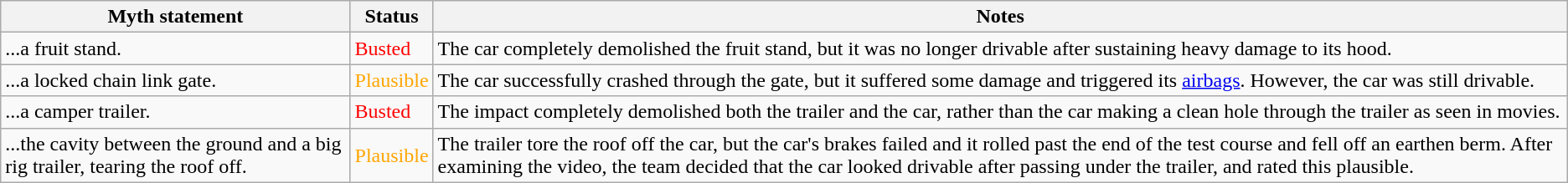<table class="wikitable plainrowheaders">
<tr>
<th>Myth statement</th>
<th>Status</th>
<th>Notes</th>
</tr>
<tr>
<td>...a fruit stand.</td>
<td style="color:red">Busted</td>
<td>The car completely demolished the fruit stand, but it was no longer drivable after sustaining heavy damage to its hood.</td>
</tr>
<tr>
<td>...a locked chain link gate.</td>
<td style="color:orange">Plausible</td>
<td>The car successfully crashed through the gate, but it suffered some damage and triggered its <a href='#'>airbags</a>. However, the car was still drivable.</td>
</tr>
<tr>
<td>...a camper trailer.</td>
<td style="color:red">Busted</td>
<td>The impact completely demolished both the trailer and the car, rather than the car making a clean hole through the trailer as seen in movies.</td>
</tr>
<tr>
<td>...the cavity between the ground and a big rig trailer, tearing the roof off.</td>
<td style="color:orange">Plausible</td>
<td>The trailer tore the roof off the car, but the car's brakes failed and it rolled past the end of the test course and fell off an earthen berm. After examining the video, the team decided that the car looked drivable after passing under the trailer, and rated this plausible.</td>
</tr>
</table>
